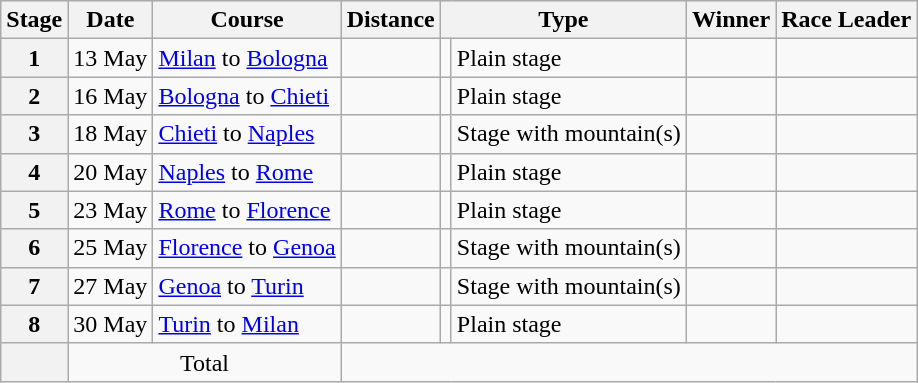<table class="wikitable">
<tr style="background:#efefef;">
<th scope="col">Stage</th>
<th scope="col">Date</th>
<th scope="col">Course</th>
<th scope="col">Distance</th>
<th scope="col" colspan="2">Type</th>
<th scope="col">Winner</th>
<th scope="col">Race Leader</th>
</tr>
<tr>
<th scope=“row”>1</th>
<td>13 May</td>
<td align=left><a href='#'>Milan</a> to <a href='#'>Bologna</a></td>
<td style="text-align:center"></td>
<td style="text-align:center;"></td>
<td>Plain stage</td>
<td></td>
<td></td>
</tr>
<tr>
<th scope=“row”>2</th>
<td>16 May</td>
<td align=left><a href='#'>Bologna</a> to <a href='#'>Chieti</a></td>
<td style="text-align:center"></td>
<td style="text-align:center;"></td>
<td>Plain stage</td>
<td></td>
<td></td>
</tr>
<tr>
<th scope=“row”>3</th>
<td>18 May</td>
<td align=left><a href='#'>Chieti</a> to <a href='#'>Naples</a></td>
<td style="text-align:center"></td>
<td style="text-align:center;"></td>
<td>Stage with mountain(s)</td>
<td></td>
<td></td>
</tr>
<tr>
<th scope=“row”>4</th>
<td>20 May</td>
<td align=left><a href='#'>Naples</a> to <a href='#'>Rome</a></td>
<td style="text-align:center"></td>
<td style="text-align:center;"></td>
<td>Plain stage</td>
<td></td>
<td></td>
</tr>
<tr>
<th scope=“row”>5</th>
<td>23 May</td>
<td align=left><a href='#'>Rome</a> to <a href='#'>Florence</a></td>
<td style="text-align:center"></td>
<td style="text-align:center;"></td>
<td>Plain stage</td>
<td></td>
<td></td>
</tr>
<tr>
<th scope=“row”>6</th>
<td>25 May</td>
<td align=left><a href='#'>Florence</a> to <a href='#'>Genoa</a></td>
<td style="text-align:center"></td>
<td style="text-align:center;"></td>
<td>Stage with mountain(s)</td>
<td></td>
<td></td>
</tr>
<tr>
<th scope=“row”>7</th>
<td>27 May</td>
<td align=left><a href='#'>Genoa</a> to <a href='#'>Turin</a></td>
<td style="text-align:center"></td>
<td style="text-align:center;"></td>
<td>Stage with mountain(s)</td>
<td></td>
<td></td>
</tr>
<tr>
<th scope=“row”>8</th>
<td>30 May</td>
<td align=left><a href='#'>Turin</a> to <a href='#'>Milan</a></td>
<td style="text-align:center"></td>
<td style="text-align:center;"></td>
<td>Plain stage</td>
<td></td>
<td></td>
</tr>
<tr>
<th scope="row"></th>
<td colspan="2" style="text-align:center;">Total</td>
<td colspan="5" style="text-align:center;"></td>
</tr>
</table>
